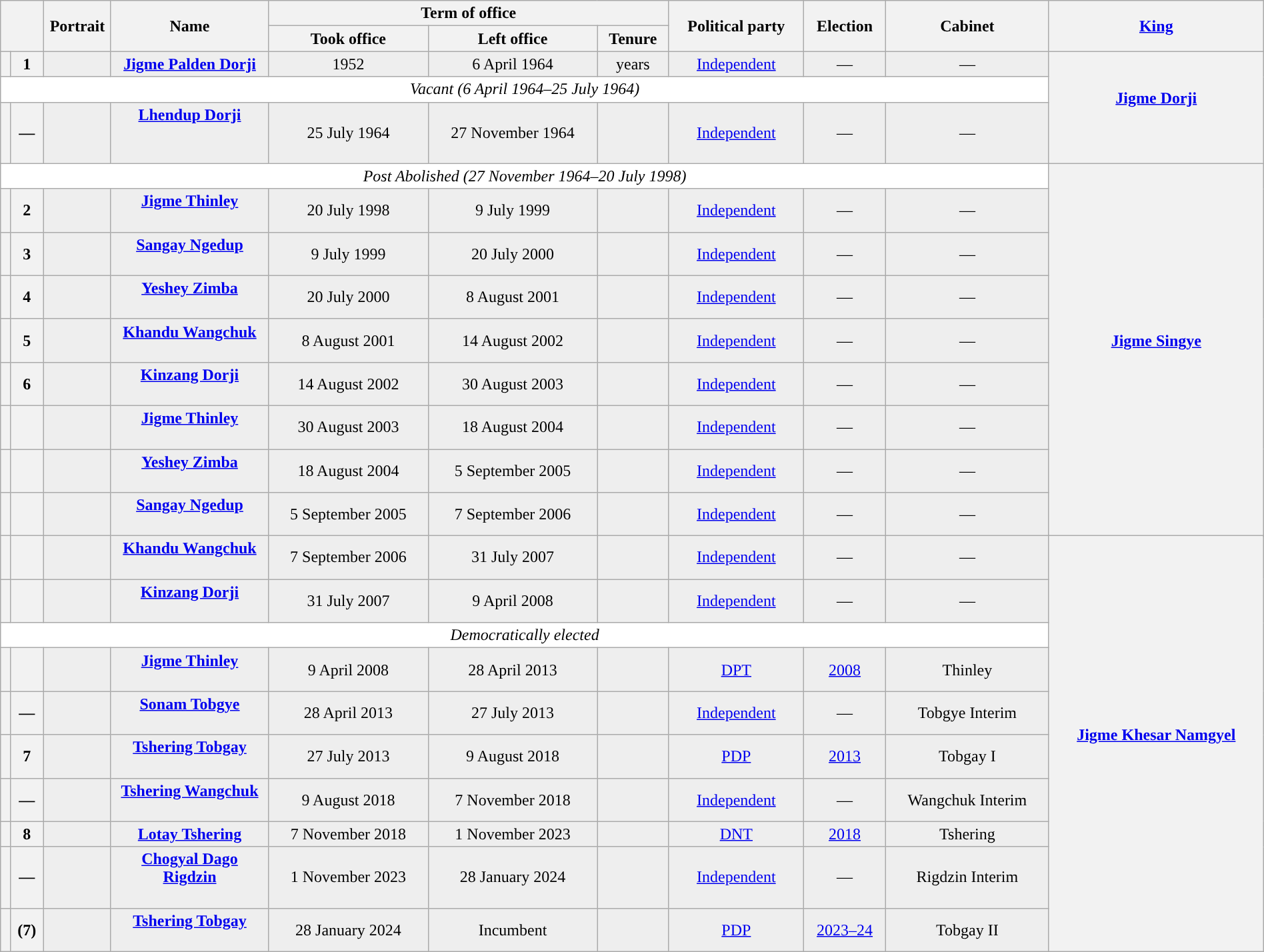<table class="wikitable" style="text-align:center; border:1px #aaf solid; width:100%;">
<tr>
<th rowspan="2" colspan="2"></th>
<th rowspan="2" style="width:60px;">Portrait</th>
<th rowspan="2" style="width:150px;">Name<br></th>
<th colspan="3">Term of office</th>
<th rowspan="2">Political party</th>
<th rowspan="2">Election</th>
<th rowspan="2">Cabinet</th>
<th rowspan="2"><a href='#'>King</a><br></th>
</tr>
<tr>
<th>Took office</th>
<th>Left office</th>
<th>Tenure</th>
</tr>
<tr style="background:#EEEEEE">
<th style="background:"></th>
<th>1</th>
<td></td>
<td><strong><a href='#'>Jigme Palden Dorji</a></strong><br></td>
<td>1952</td>
<td>6 April 1964<br></td>
<td>  years</td>
<td><a href='#'>Independent</a></td>
<td>—</td>
<td>—</td>
<th rowspan="4" style="font-weight:normal"><strong><a href='#'>Jigme Dorji</a></strong><br><br></th>
</tr>
<tr bgcolor=white>
<td colspan="10"><em>Vacant (6 April 1964–25 July 1964)</em></td>
</tr>
<tr style="background:#EEEEEE">
<th style="background:"></th>
<th>—</th>
<td></td>
<td><strong><a href='#'>Lhendup Dorji</a></strong><br><br><br></td>
<td>25 July 1964</td>
<td>27 November 1964</td>
<td></td>
<td><a href='#'>Independent</a></td>
<td>—</td>
<td>—</td>
</tr>
<tr bgcolor=white>
<td colspan="10" rowspan="2"><em>Post Abolished (27 November 1964–20 July 1998)</em></td>
</tr>
<tr>
<th rowspan="10" style="font-weight:normal"><strong><a href='#'>Jigme Singye</a></strong><br><br></th>
</tr>
<tr style="background:#EEEEEE">
<th style="background:"></th>
<th>2</th>
<td></td>
<td><strong><a href='#'>Jigme Thinley</a></strong><br><br></td>
<td>20 July 1998</td>
<td>9 July 1999</td>
<td></td>
<td><a href='#'>Independent</a></td>
<td>—</td>
<td>—</td>
</tr>
<tr style="background:#EEEEEE">
<th style="background:"></th>
<th>3</th>
<td></td>
<td><strong><a href='#'>Sangay Ngedup</a></strong><br><br></td>
<td>9 July 1999</td>
<td>20 July 2000</td>
<td></td>
<td><a href='#'>Independent</a></td>
<td>—</td>
<td>—</td>
</tr>
<tr style="background:#EEEEEE">
<th style="background:"></th>
<th>4</th>
<td></td>
<td><strong><a href='#'>Yeshey Zimba</a></strong><br><br></td>
<td>20 July 2000</td>
<td>8 August 2001</td>
<td></td>
<td><a href='#'>Independent</a></td>
<td>—</td>
<td>—</td>
</tr>
<tr style="background:#EEEEEE">
<th style="background:"></th>
<th>5</th>
<td></td>
<td><strong><a href='#'>Khandu Wangchuk</a></strong><br><br></td>
<td>8 August 2001</td>
<td>14 August 2002</td>
<td></td>
<td><a href='#'>Independent</a></td>
<td>—</td>
<td>—</td>
</tr>
<tr style="background:#EEEEEE">
<th style="background:"></th>
<th>6</th>
<td></td>
<td><strong><a href='#'>Kinzang Dorji</a></strong><br><br></td>
<td>14 August 2002</td>
<td>30 August 2003</td>
<td></td>
<td><a href='#'>Independent</a></td>
<td>—</td>
<td>—</td>
</tr>
<tr style="background:#EEEEEE">
<th style="background:"></th>
<th></th>
<td></td>
<td><strong><a href='#'>Jigme Thinley</a></strong><br><br></td>
<td>30 August 2003</td>
<td>18 August 2004</td>
<td></td>
<td><a href='#'>Independent</a></td>
<td>—</td>
<td>—</td>
</tr>
<tr style="background:#EEEEEE">
<th style="background:"></th>
<th></th>
<td></td>
<td><strong><a href='#'>Yeshey Zimba</a></strong><br><br></td>
<td>18 August 2004</td>
<td>5 September 2005</td>
<td></td>
<td><a href='#'>Independent</a></td>
<td>—</td>
<td>—</td>
</tr>
<tr style="background:#EEEEEE">
<th style="background:"></th>
<th></th>
<td></td>
<td><strong><a href='#'>Sangay Ngedup</a></strong><br><br></td>
<td>5 September 2005</td>
<td>7 September 2006</td>
<td></td>
<td><a href='#'>Independent</a></td>
<td>—</td>
<td>—</td>
</tr>
<tr style="background:#EEEEEE">
<th rowspan=2 style="background:"></th>
<th rowspan=2></th>
<td rowspan=2></td>
<td rowspan=2><strong><a href='#'>Khandu Wangchuk</a></strong><br><br></td>
<td rowspan=2>7 September 2006</td>
<td rowspan=2>31 July 2007</td>
<td rowspan=2></td>
<td rowspan=2><a href='#'>Independent</a></td>
<td rowspan=2>—</td>
<td rowspan=2>—</td>
</tr>
<tr>
<th rowspan="10" style="font-weight:normal"><strong><a href='#'>Jigme Khesar Namgyel</a></strong><br><br></th>
</tr>
<tr style="background:#EEEEEE">
<th style="background:"></th>
<th></th>
<td></td>
<td><strong><a href='#'>Kinzang Dorji</a></strong><br><br></td>
<td>31 July 2007</td>
<td>9 April 2008</td>
<td></td>
<td><a href='#'>Independent</a></td>
<td>—</td>
<td>—</td>
</tr>
<tr bgcolor=white>
<td colspan="10"><em>Democratically elected</em></td>
</tr>
<tr style="background:#EEEEEE">
<th style="background:"></th>
<th></th>
<td></td>
<td><strong><a href='#'>Jigme Thinley</a></strong><br><br></td>
<td>9 April 2008</td>
<td>28 April 2013</td>
<td></td>
<td><a href='#'>DPT</a></td>
<td><a href='#'>2008</a></td>
<td>Thinley</td>
</tr>
<tr style="background:#EEEEEE">
<th style="background:"></th>
<th>—</th>
<td></td>
<td><strong><a href='#'>Sonam Tobgye</a></strong><br><br></td>
<td>28 April 2013</td>
<td>27 July 2013</td>
<td></td>
<td><a href='#'>Independent</a></td>
<td>—</td>
<td>Tobgye Interim</td>
</tr>
<tr style="background:#EEEEEE">
<th style="background:"></th>
<th>7</th>
<td></td>
<td><strong><a href='#'>Tshering Tobgay</a></strong><br><br></td>
<td>27 July 2013</td>
<td>9 August 2018</td>
<td></td>
<td><a href='#'>PDP</a></td>
<td><a href='#'>2013</a></td>
<td>Tobgay I</td>
</tr>
<tr style="background:#EEEEEE">
<th style="background:"></th>
<th>—</th>
<td></td>
<td><strong><a href='#'>Tshering Wangchuk</a></strong><br><br></td>
<td>9 August 2018</td>
<td>7 November 2018</td>
<td></td>
<td><a href='#'>Independent</a></td>
<td>—</td>
<td>Wangchuk Interim</td>
</tr>
<tr style="background:#EEEEEE">
<th style="background:"></th>
<th>8</th>
<td></td>
<td><strong><a href='#'>Lotay Tshering</a></strong><br></td>
<td>7 November 2018</td>
<td>1 November 2023</td>
<td></td>
<td><a href='#'>DNT</a></td>
<td><a href='#'>2018</a></td>
<td>Tshering</td>
</tr>
<tr style="background:#EEEEEE">
<th style="background:"></th>
<th>—</th>
<td></td>
<td><strong><a href='#'>Chogyal Dago Rigdzin</a></strong><br><br></td>
<td>1 November 2023</td>
<td>28 January 2024</td>
<td></td>
<td><a href='#'>Independent</a></td>
<td>—</td>
<td>Rigdzin Interim</td>
</tr>
<tr style="background:#EEEEEE">
<th style="background:"></th>
<th>(7)</th>
<td></td>
<td><strong><a href='#'>Tshering Tobgay</a></strong><br><br></td>
<td>28 January 2024</td>
<td>Incumbent</td>
<td></td>
<td><a href='#'>PDP</a></td>
<td><a href='#'>2023–24</a></td>
<td>Tobgay II</td>
</tr>
</table>
